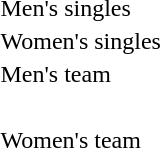<table>
<tr style="vertical-align:top;">
<td rowspan=2>Men's singles</td>
<td rowspan=2></td>
<td rowspan=2></td>
<td width=250></td>
</tr>
<tr style="vertical-align:top;">
<td width=250></td>
</tr>
<tr style="vertical-align:top;">
<td rowspan=2>Women's singles</td>
<td rowspan=2></td>
<td rowspan=2></td>
<td width=250></td>
</tr>
<tr style="vertical-align:top;">
<td width=250></td>
</tr>
<tr style="vertical-align:top;">
<td rowspan=2>Men's team</td>
<td rowspan=2><br></td>
<td rowspan=2><br></td>
<td width=250><br></td>
</tr>
<tr style="vertical-align:top;">
<td width=250><br></td>
</tr>
<tr style="vertical-align:top;">
<td rowspan=2>Women's team</td>
<td rowspan=2><br></td>
<td rowspan=2><br></td>
<td width=250><br></td>
</tr>
<tr style="vertical-align:top;">
<td width=250><br></td>
</tr>
</table>
